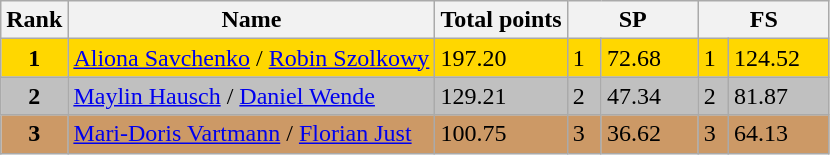<table class="wikitable">
<tr>
<th>Rank</th>
<th>Name</th>
<th>Total points</th>
<th colspan="2" width="80px">SP</th>
<th colspan="2" width="80px">FS</th>
</tr>
<tr bgcolor="gold">
<td align="center"><strong>1</strong></td>
<td><a href='#'>Aliona Savchenko</a> / <a href='#'>Robin Szolkowy</a></td>
<td>197.20</td>
<td>1</td>
<td>72.68</td>
<td>1</td>
<td>124.52</td>
</tr>
<tr bgcolor="silver">
<td align="center"><strong>2</strong></td>
<td><a href='#'>Maylin Hausch</a> / <a href='#'>Daniel Wende</a></td>
<td>129.21</td>
<td>2</td>
<td>47.34</td>
<td>2</td>
<td>81.87</td>
</tr>
<tr bgcolor="cc9966">
<td align="center"><strong>3</strong></td>
<td><a href='#'>Mari-Doris Vartmann</a> / <a href='#'>Florian Just</a></td>
<td>100.75</td>
<td>3</td>
<td>36.62</td>
<td>3</td>
<td>64.13</td>
</tr>
</table>
